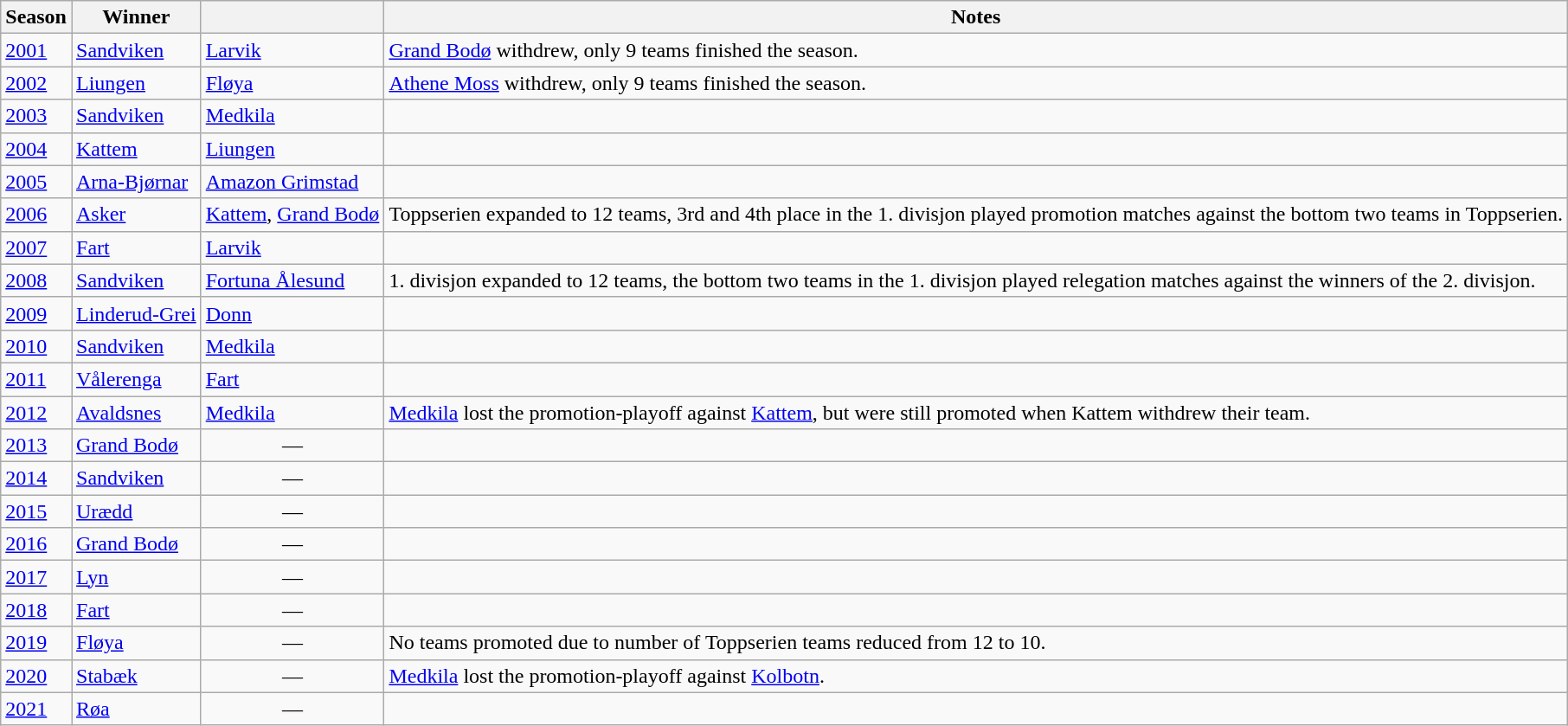<table class="wikitable">
<tr>
<th>Season</th>
<th>Winner</th>
<th></th>
<th>Notes</th>
</tr>
<tr valign="top">
<td><a href='#'>2001</a></td>
<td><a href='#'>Sandviken</a></td>
<td><a href='#'>Larvik</a></td>
<td><a href='#'>Grand Bodø</a> withdrew, only 9 teams finished the season.</td>
</tr>
<tr valign="top">
<td><a href='#'>2002</a></td>
<td><a href='#'>Liungen</a></td>
<td><a href='#'>Fløya</a></td>
<td><a href='#'>Athene Moss</a> withdrew, only 9 teams finished the season.</td>
</tr>
<tr valign="top">
<td><a href='#'>2003</a></td>
<td><a href='#'>Sandviken</a></td>
<td><a href='#'>Medkila</a></td>
<td></td>
</tr>
<tr valign="top">
<td><a href='#'>2004</a></td>
<td><a href='#'>Kattem</a></td>
<td><a href='#'>Liungen</a></td>
<td></td>
</tr>
<tr valign="top">
<td><a href='#'>2005</a></td>
<td><a href='#'>Arna-Bjørnar</a></td>
<td><a href='#'>Amazon Grimstad</a></td>
<td></td>
</tr>
<tr valign="top">
<td><a href='#'>2006</a></td>
<td><a href='#'>Asker</a></td>
<td><a href='#'>Kattem</a>, <a href='#'>Grand Bodø</a></td>
<td>Toppserien expanded to 12 teams, 3rd and 4th place in the 1. divisjon played promotion matches against the bottom two teams in Toppserien.</td>
</tr>
<tr valign="top">
<td><a href='#'>2007</a></td>
<td><a href='#'>Fart</a></td>
<td><a href='#'>Larvik</a></td>
<td></td>
</tr>
<tr valign="top">
<td><a href='#'>2008</a></td>
<td><a href='#'>Sandviken</a></td>
<td><a href='#'>Fortuna Ålesund</a></td>
<td>1. divisjon expanded to 12 teams, the bottom two teams in the 1. divisjon played relegation matches against the winners of the 2. divisjon.</td>
</tr>
<tr valign="top">
<td><a href='#'>2009</a></td>
<td><a href='#'>Linderud-Grei</a></td>
<td><a href='#'>Donn</a></td>
<td></td>
</tr>
<tr valign="top">
<td><a href='#'>2010</a></td>
<td><a href='#'>Sandviken</a></td>
<td><a href='#'>Medkila</a></td>
<td></td>
</tr>
<tr valign="top">
<td><a href='#'>2011</a></td>
<td><a href='#'>Vålerenga</a></td>
<td><a href='#'>Fart</a></td>
<td></td>
</tr>
<tr valign="top">
<td><a href='#'>2012</a></td>
<td><a href='#'>Avaldsnes</a></td>
<td><a href='#'>Medkila</a></td>
<td><a href='#'>Medkila</a> lost the promotion-playoff against <a href='#'>Kattem</a>, but were still promoted when Kattem withdrew their team.</td>
</tr>
<tr valign="top">
<td><a href='#'>2013</a></td>
<td><a href='#'>Grand Bodø</a></td>
<td align=center>—</td>
<td></td>
</tr>
<tr valign="top">
<td><a href='#'>2014</a></td>
<td><a href='#'>Sandviken</a></td>
<td align=center>—</td>
<td></td>
</tr>
<tr valign="top">
<td><a href='#'>2015</a></td>
<td><a href='#'>Urædd</a></td>
<td align=center>—</td>
<td></td>
</tr>
<tr valign="top">
<td><a href='#'>2016</a></td>
<td><a href='#'>Grand Bodø</a></td>
<td align=center>—</td>
<td></td>
</tr>
<tr valign="top">
<td><a href='#'>2017</a></td>
<td><a href='#'>Lyn</a></td>
<td align=center>—</td>
<td></td>
</tr>
<tr valign="top">
<td><a href='#'>2018</a></td>
<td><a href='#'>Fart</a></td>
<td align=center>—</td>
<td></td>
</tr>
<tr valign="top">
<td><a href='#'>2019</a></td>
<td><a href='#'>Fløya</a></td>
<td align=center>—</td>
<td>No teams promoted due to number of Toppserien teams reduced from 12 to 10.</td>
</tr>
<tr valign="top">
<td><a href='#'>2020</a></td>
<td><a href='#'>Stabæk</a></td>
<td align=center>—</td>
<td><a href='#'>Medkila</a> lost the promotion-playoff against <a href='#'>Kolbotn</a>.</td>
</tr>
<tr valign="top">
<td><a href='#'>2021</a></td>
<td><a href='#'>Røa</a></td>
<td align=center>—</td>
<td></td>
</tr>
</table>
